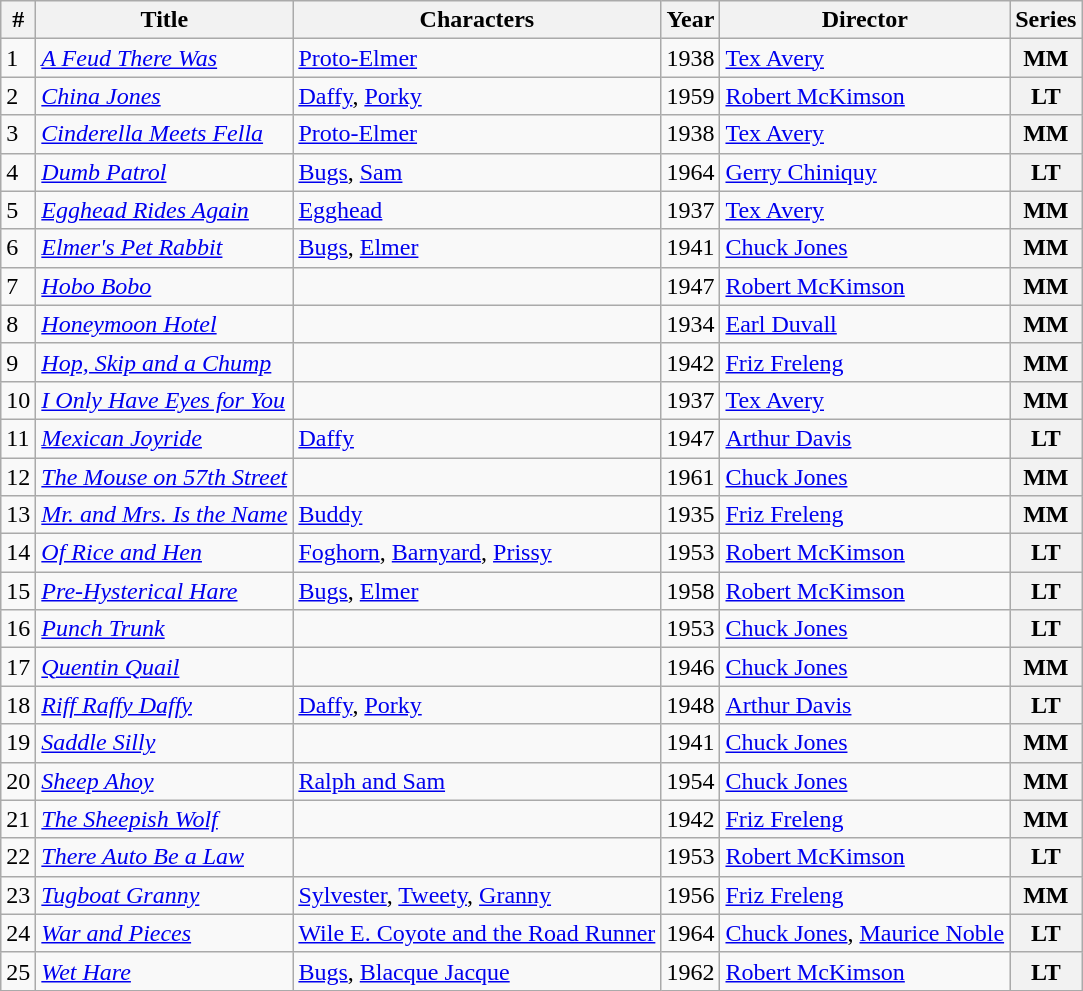<table class="wikitable sortable">
<tr>
<th>#</th>
<th>Title</th>
<th>Characters</th>
<th>Year</th>
<th>Director</th>
<th>Series</th>
</tr>
<tr>
<td>1</td>
<td><em><a href='#'>A Feud There Was</a></em></td>
<td><a href='#'>Proto-Elmer</a></td>
<td>1938</td>
<td><a href='#'>Tex Avery</a></td>
<th>MM</th>
</tr>
<tr>
<td>2</td>
<td><em><a href='#'>China Jones</a></em></td>
<td><a href='#'>Daffy</a>, <a href='#'>Porky</a></td>
<td>1959</td>
<td><a href='#'>Robert McKimson</a></td>
<th>LT</th>
</tr>
<tr>
<td>3</td>
<td><em><a href='#'>Cinderella Meets Fella</a></em></td>
<td><a href='#'>Proto-Elmer</a></td>
<td>1938</td>
<td><a href='#'>Tex Avery</a></td>
<th>MM</th>
</tr>
<tr>
<td>4</td>
<td><em><a href='#'>Dumb Patrol</a></em></td>
<td><a href='#'>Bugs</a>, <a href='#'>Sam</a></td>
<td>1964</td>
<td><a href='#'>Gerry Chiniquy</a></td>
<th>LT</th>
</tr>
<tr>
<td>5</td>
<td><em><a href='#'>Egghead Rides Again</a></em></td>
<td><a href='#'>Egghead</a></td>
<td>1937</td>
<td><a href='#'>Tex Avery</a></td>
<th>MM</th>
</tr>
<tr>
<td>6</td>
<td><em><a href='#'>Elmer's Pet Rabbit</a></em></td>
<td><a href='#'>Bugs</a>, <a href='#'>Elmer</a></td>
<td>1941</td>
<td><a href='#'>Chuck Jones</a></td>
<th>MM</th>
</tr>
<tr>
<td>7</td>
<td><em><a href='#'>Hobo Bobo</a></em></td>
<td></td>
<td>1947</td>
<td><a href='#'>Robert McKimson</a></td>
<th>MM</th>
</tr>
<tr>
<td>8</td>
<td><em><a href='#'>Honeymoon Hotel</a></em></td>
<td></td>
<td>1934</td>
<td><a href='#'>Earl Duvall</a></td>
<th>MM</th>
</tr>
<tr>
<td>9</td>
<td><em><a href='#'>Hop, Skip and a Chump</a></em></td>
<td></td>
<td>1942</td>
<td><a href='#'>Friz Freleng</a></td>
<th>MM</th>
</tr>
<tr>
<td>10</td>
<td><em><a href='#'>I Only Have Eyes for You</a></em></td>
<td></td>
<td>1937</td>
<td><a href='#'>Tex Avery</a></td>
<th>MM</th>
</tr>
<tr>
<td>11</td>
<td><em><a href='#'>Mexican Joyride</a></em></td>
<td><a href='#'>Daffy</a></td>
<td>1947</td>
<td><a href='#'>Arthur Davis</a></td>
<th>LT</th>
</tr>
<tr>
<td>12</td>
<td><em><a href='#'>The Mouse on 57th Street</a></em></td>
<td></td>
<td>1961</td>
<td><a href='#'>Chuck Jones</a></td>
<th>MM</th>
</tr>
<tr>
<td>13</td>
<td><em><a href='#'>Mr. and Mrs. Is the Name</a></em></td>
<td><a href='#'>Buddy</a></td>
<td>1935</td>
<td><a href='#'>Friz Freleng</a></td>
<th>MM</th>
</tr>
<tr>
<td>14</td>
<td><em><a href='#'>Of Rice and Hen</a></em></td>
<td><a href='#'>Foghorn</a>, <a href='#'>Barnyard</a>, <a href='#'>Prissy</a></td>
<td>1953</td>
<td><a href='#'>Robert McKimson</a></td>
<th>LT</th>
</tr>
<tr>
<td>15</td>
<td><em><a href='#'>Pre-Hysterical Hare</a></em></td>
<td><a href='#'>Bugs</a>, <a href='#'>Elmer</a></td>
<td>1958</td>
<td><a href='#'>Robert McKimson</a></td>
<th>LT</th>
</tr>
<tr>
<td>16</td>
<td><em><a href='#'>Punch Trunk</a></em></td>
<td></td>
<td>1953</td>
<td><a href='#'>Chuck Jones</a></td>
<th>LT</th>
</tr>
<tr>
<td>17</td>
<td><em><a href='#'>Quentin Quail</a></em></td>
<td></td>
<td>1946</td>
<td><a href='#'>Chuck Jones</a></td>
<th>MM</th>
</tr>
<tr>
<td>18</td>
<td><em><a href='#'>Riff Raffy Daffy</a></em></td>
<td><a href='#'>Daffy</a>, <a href='#'>Porky</a></td>
<td>1948</td>
<td><a href='#'>Arthur Davis</a></td>
<th>LT</th>
</tr>
<tr>
<td>19</td>
<td><em><a href='#'>Saddle Silly</a></em></td>
<td></td>
<td>1941</td>
<td><a href='#'>Chuck Jones</a></td>
<th>MM</th>
</tr>
<tr>
<td>20</td>
<td><em><a href='#'>Sheep Ahoy</a></em></td>
<td><a href='#'>Ralph and Sam</a></td>
<td>1954</td>
<td><a href='#'>Chuck Jones</a></td>
<th>MM</th>
</tr>
<tr>
<td>21</td>
<td><em><a href='#'>The Sheepish Wolf</a></em></td>
<td></td>
<td>1942</td>
<td><a href='#'>Friz Freleng</a></td>
<th>MM</th>
</tr>
<tr>
<td>22</td>
<td><em><a href='#'>There Auto Be a Law</a></em></td>
<td></td>
<td>1953</td>
<td><a href='#'>Robert McKimson</a></td>
<th>LT</th>
</tr>
<tr>
<td>23</td>
<td><em><a href='#'>Tugboat Granny</a></em></td>
<td><a href='#'>Sylvester</a>, <a href='#'>Tweety</a>, <a href='#'>Granny</a></td>
<td>1956</td>
<td><a href='#'>Friz Freleng</a></td>
<th>MM</th>
</tr>
<tr>
<td>24</td>
<td><em><a href='#'>War and Pieces</a></em></td>
<td><a href='#'>Wile E. Coyote and the Road Runner</a></td>
<td>1964</td>
<td><a href='#'>Chuck Jones</a>, <a href='#'>Maurice Noble</a></td>
<th>LT</th>
</tr>
<tr>
<td>25</td>
<td><em><a href='#'>Wet Hare</a></em></td>
<td><a href='#'>Bugs</a>, <a href='#'>Blacque Jacque</a></td>
<td>1962</td>
<td><a href='#'>Robert McKimson</a></td>
<th>LT</th>
</tr>
</table>
